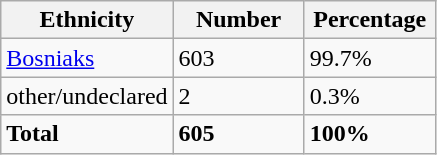<table class="wikitable">
<tr>
<th width="100px">Ethnicity</th>
<th width="80px">Number</th>
<th width="80px">Percentage</th>
</tr>
<tr>
<td><a href='#'>Bosniaks</a></td>
<td>603</td>
<td>99.7%</td>
</tr>
<tr>
<td>other/undeclared</td>
<td>2</td>
<td>0.3%</td>
</tr>
<tr>
<td><strong>Total</strong></td>
<td><strong>605</strong></td>
<td><strong>100%</strong></td>
</tr>
</table>
